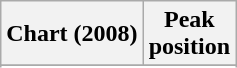<table class="wikitable sortable plainrowheaders" style="text-align:center;">
<tr>
<th scope="col">Chart (2008)</th>
<th scope="col">Peak<br>position</th>
</tr>
<tr>
</tr>
<tr>
</tr>
</table>
